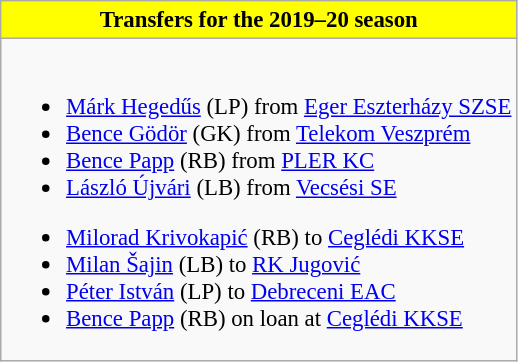<table class="wikitable collapsible collapsed" style="font-size:95%">
<tr>
<th style="color:black; background:yellow"> <strong>Transfers for the 2019–20 season</strong></th>
</tr>
<tr>
<td><br>
<ul><li> <a href='#'>Márk Hegedűs</a> (LP) from  <a href='#'>Eger Eszterházy SZSE</a></li><li> <a href='#'>Bence Gödör</a> (GK) from  <a href='#'>Telekom Veszprém</a></li><li> <a href='#'>Bence Papp</a> (RB) from  <a href='#'>PLER KC</a></li><li> <a href='#'>László Újvári</a> (LB) from  <a href='#'>Vecsési SE</a></li></ul><ul><li> <a href='#'>Milorad Krivokapić</a> (RB) to  <a href='#'>Ceglédi KKSE</a></li><li> <a href='#'>Milan Šajin</a> (LB) to  <a href='#'>RK Jugović</a></li><li> <a href='#'>Péter István</a> (LP) to  <a href='#'>Debreceni EAC</a></li><li> <a href='#'>Bence Papp</a> (RB) on loan at  <a href='#'>Ceglédi KKSE</a></li></ul></td>
</tr>
</table>
